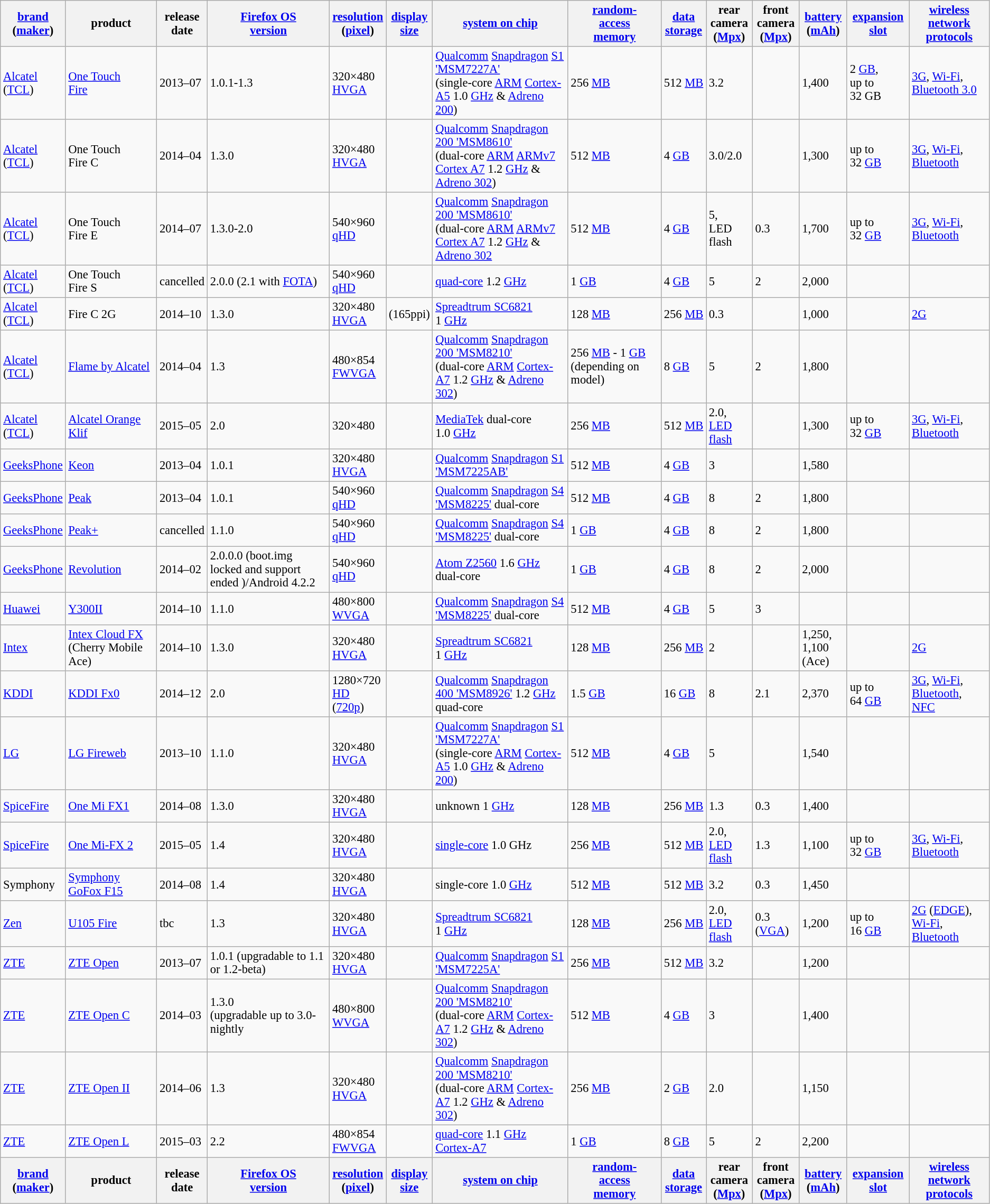<table class="wikitable sortable" style=font-size:94%>
<tr>
<th><a href='#'>brand</a><br>(<a href='#'>maker</a>)</th>
<th>product</th>
<th>release<br>date</th>
<th><a href='#'>Firefox OS</a><br><a href='#'>version</a></th>
<th><a href='#'>resolution</a><br>(<a href='#'>pixel</a>)</th>
<th><a href='#'>display<br>size</a></th>
<th><a href='#'>system on chip</a></th>
<th><a href='#'>random-<br>access<br>memory</a></th>
<th><a href='#'>data<br>storage</a></th>
<th>rear<br>camera<br>(<a href='#'>Mpx</a>)</th>
<th>front<br>camera<br>(<a href='#'>Mpx</a>)</th>
<th><a href='#'>battery</a><br>(<a href='#'>mAh</a>)</th>
<th><a href='#'>expansion slot</a></th>
<th><a href='#'>wireless<br>network</a><br><a href='#'>protocols</a></th>
</tr>
<tr>
<td><a href='#'>Alcatel</a><br>(<a href='#'>TCL</a>)</td>
<td><a href='#'>One Touch<br>Fire</a></td>
<td>2013–07</td>
<td>1.0.1-1.3</td>
<td>320×480<br><a href='#'>HVGA</a></td>
<td></td>
<td><a href='#'>Qualcomm</a> <a href='#'>Snapdragon</a> <a href='#'>S1 'MSM7227A'</a><br>(single-core <a href='#'>ARM</a> <a href='#'>Cortex-A5</a> 1.0 <a href='#'>GHz</a> & <a href='#'>Adreno 200</a>)</td>
<td>256 <a href='#'>MB</a></td>
<td>512 <a href='#'>MB</a></td>
<td>3.2</td>
<td></td>
<td>1,400</td>
<td>2 <a href='#'>GB</a>,<br>up to<br>32 GB</td>
<td><a href='#'>3G</a>, <a href='#'>Wi-Fi</a>, <a href='#'>Bluetooth 3.0</a></td>
</tr>
<tr>
<td><a href='#'>Alcatel</a><br>(<a href='#'>TCL</a>)</td>
<td>One Touch<br>Fire C </td>
<td>2014–04</td>
<td>1.3.0</td>
<td>320×480<br><a href='#'>HVGA</a></td>
<td></td>
<td><a href='#'>Qualcomm</a> <a href='#'>Snapdragon</a> <a href='#'>200 'MSM8610'</a><br>(dual-core <a href='#'>ARM</a> <a href='#'>ARMv7</a> <a href='#'>Cortex A7</a> 1.2 <a href='#'>GHz</a> & <a href='#'>Adreno 302</a>)</td>
<td>512 <a href='#'>MB</a></td>
<td>4 <a href='#'>GB</a></td>
<td>3.0/2.0</td>
<td></td>
<td>1,300</td>
<td>up to<br>32 <a href='#'>GB</a></td>
<td><a href='#'>3G</a>, <a href='#'>Wi-Fi</a>, <a href='#'>Bluetooth</a></td>
</tr>
<tr>
<td><a href='#'>Alcatel</a><br>(<a href='#'>TCL</a>)</td>
<td>One Touch<br>Fire E </td>
<td>2014–07</td>
<td>1.3.0-2.0</td>
<td>540×960<br><a href='#'>qHD</a></td>
<td></td>
<td><a href='#'>Qualcomm</a> <a href='#'>Snapdragon</a> <a href='#'>200 'MSM8610'</a><br>(dual-core <a href='#'>ARM</a> <a href='#'>ARMv7</a> <a href='#'>Cortex A7</a> 1.2 <a href='#'>GHz</a> & <a href='#'>Adreno 302</a></td>
<td>512 <a href='#'>MB</a></td>
<td>4 <a href='#'>GB</a></td>
<td>5,<br>LED flash</td>
<td>0.3</td>
<td>1,700</td>
<td>up to<br>32 <a href='#'>GB</a></td>
<td><a href='#'>3G</a>, <a href='#'>Wi-Fi</a>, <a href='#'>Bluetooth</a></td>
</tr>
<tr>
<td><a href='#'>Alcatel</a><br>(<a href='#'>TCL</a>)</td>
<td>One Touch<br>Fire S </td>
<td>cancelled </td>
<td>2.0.0 (2.1 with <a href='#'>FOTA</a>)</td>
<td>540×960<br><a href='#'>qHD</a></td>
<td></td>
<td><a href='#'>quad-core</a> 1.2 <a href='#'>GHz</a></td>
<td>1 <a href='#'>GB</a></td>
<td>4 <a href='#'>GB</a></td>
<td>5</td>
<td>2</td>
<td>2,000</td>
<td></td>
<td></td>
</tr>
<tr>
<td><a href='#'>Alcatel</a><br>(<a href='#'>TCL</a>)</td>
<td>Fire C 2G </td>
<td>2014–10</td>
<td>1.3.0</td>
<td>320×480<br><a href='#'>HVGA</a></td>
<td> (165ppi)</td>
<td><a href='#'>Spreadtrum SC6821</a> 1 <a href='#'>GHz</a></td>
<td>128 <a href='#'>MB</a></td>
<td>256 <a href='#'>MB</a></td>
<td>0.3</td>
<td></td>
<td>1,000</td>
<td></td>
<td><a href='#'>2G</a></td>
</tr>
<tr>
<td><a href='#'>Alcatel</a><br>(<a href='#'>TCL</a>)</td>
<td><a href='#'>Flame by Alcatel</a></td>
<td>2014–04</td>
<td>1.3</td>
<td>480×854<br><a href='#'>FWVGA</a></td>
<td></td>
<td><a href='#'>Qualcomm</a> <a href='#'>Snapdragon</a> <a href='#'>200 'MSM8210'</a><br>(dual-core <a href='#'>ARM</a> <a href='#'>Cortex-A7</a> 1.2 <a href='#'>GHz</a> & <a href='#'>Adreno 302</a>)</td>
<td>256 <a href='#'>MB</a> - 1 <a href='#'>GB</a> (depending on model)</td>
<td>8 <a href='#'>GB</a></td>
<td>5</td>
<td>2</td>
<td>1,800</td>
<td></td>
<td></td>
</tr>
<tr>
<td><a href='#'>Alcatel</a><br>(<a href='#'>TCL</a>)</td>
<td><a href='#'>Alcatel Orange Klif</a></td>
<td>2015–05</td>
<td>2.0</td>
<td>320×480</td>
<td></td>
<td><a href='#'>MediaTek</a> dual-core 1.0 <a href='#'>GHz</a></td>
<td>256 <a href='#'>MB</a></td>
<td>512 <a href='#'>MB</a></td>
<td>2.0,<br><a href='#'>LED flash</a></td>
<td></td>
<td>1,300</td>
<td>up to<br>32 <a href='#'>GB</a></td>
<td><a href='#'>3G</a>, <a href='#'>Wi-Fi</a>, <a href='#'>Bluetooth</a></td>
</tr>
<tr>
<td><a href='#'>GeeksPhone</a></td>
<td><a href='#'>Keon</a></td>
<td>2013–04</td>
<td>1.0.1</td>
<td>320×480<br><a href='#'>HVGA</a></td>
<td></td>
<td><a href='#'>Qualcomm</a> <a href='#'>Snapdragon</a> <a href='#'>S1 'MSM7225AB'</a></td>
<td>512 <a href='#'>MB</a></td>
<td>4 <a href='#'>GB</a></td>
<td>3</td>
<td></td>
<td>1,580</td>
<td></td>
<td></td>
</tr>
<tr>
<td><a href='#'>GeeksPhone</a></td>
<td><a href='#'>Peak</a></td>
<td>2013–04</td>
<td>1.0.1</td>
<td>540×960<br><a href='#'>qHD</a></td>
<td></td>
<td><a href='#'>Qualcomm</a> <a href='#'>Snapdragon</a> <a href='#'>S4 'MSM8225'</a> dual-core</td>
<td>512 <a href='#'>MB</a></td>
<td>4 <a href='#'>GB</a></td>
<td>8</td>
<td>2</td>
<td>1,800</td>
<td></td>
<td></td>
</tr>
<tr>
<td><a href='#'>GeeksPhone</a></td>
<td><a href='#'>Peak+</a></td>
<td>cancelled </td>
<td>1.1.0</td>
<td>540×960<br><a href='#'>qHD</a></td>
<td></td>
<td><a href='#'>Qualcomm</a> <a href='#'>Snapdragon</a> <a href='#'>S4 'MSM8225'</a> dual-core</td>
<td>1 <a href='#'>GB</a></td>
<td>4 <a href='#'>GB</a></td>
<td>8</td>
<td>2</td>
<td>1,800</td>
<td></td>
<td></td>
</tr>
<tr>
<td><a href='#'>GeeksPhone</a></td>
<td><a href='#'>Revolution</a></td>
<td>2014–02</td>
<td>2.0.0.0 (boot.img locked and support ended )/Android 4.2.2</td>
<td>540×960<br><a href='#'>qHD</a></td>
<td></td>
<td><a href='#'>Atom Z2560</a> 1.6 <a href='#'>GHz</a> dual-core</td>
<td>1 <a href='#'>GB</a></td>
<td>4 <a href='#'>GB</a></td>
<td>8</td>
<td>2</td>
<td>2,000</td>
<td></td>
<td></td>
</tr>
<tr>
<td><a href='#'>Huawei</a></td>
<td><a href='#'>Y300II</a></td>
<td>2014–10</td>
<td>1.1.0</td>
<td>480×800<br><a href='#'>WVGA</a></td>
<td></td>
<td><a href='#'>Qualcomm</a> <a href='#'>Snapdragon</a> <a href='#'>S4 'MSM8225'</a> dual-core</td>
<td>512 <a href='#'>MB</a></td>
<td>4 <a href='#'>GB</a></td>
<td>5</td>
<td>3</td>
<td></td>
<td></td>
<td></td>
</tr>
<tr>
<td><a href='#'>Intex</a></td>
<td><a href='#'>Intex Cloud FX</a> (Cherry Mobile Ace)</td>
<td>2014–10</td>
<td>1.3.0</td>
<td>320×480<br><a href='#'>HVGA</a></td>
<td></td>
<td><a href='#'>Spreadtrum SC6821</a> 1 <a href='#'>GHz</a></td>
<td>128 <a href='#'>MB</a></td>
<td>256 <a href='#'>MB</a></td>
<td>2</td>
<td></td>
<td>1,250,<br>1,100 (Ace)</td>
<td></td>
<td><a href='#'>2G</a></td>
</tr>
<tr>
<td><a href='#'>KDDI</a></td>
<td><a href='#'>KDDI Fx0</a></td>
<td>2014–12</td>
<td>2.0</td>
<td>1280×720<br><a href='#'>HD</a> (<a href='#'>720p</a>)</td>
<td></td>
<td><a href='#'>Qualcomm</a> <a href='#'>Snapdragon</a> <a href='#'>400 'MSM8926'</a> 1.2 <a href='#'>GHz</a> quad-core</td>
<td>1.5 <a href='#'>GB</a></td>
<td>16 <a href='#'>GB</a></td>
<td>8</td>
<td>2.1</td>
<td>2,370</td>
<td>up to<br>64 <a href='#'>GB</a></td>
<td><a href='#'>3G</a>, <a href='#'>Wi-Fi</a>, <a href='#'>Bluetooth</a>, <a href='#'>NFC</a></td>
</tr>
<tr>
<td><a href='#'>LG</a></td>
<td><a href='#'>LG Fireweb</a></td>
<td>2013–10</td>
<td>1.1.0</td>
<td>320×480<br><a href='#'>HVGA</a></td>
<td></td>
<td><a href='#'>Qualcomm</a> <a href='#'>Snapdragon</a> <a href='#'>S1 'MSM7227A'</a><br>(single-core <a href='#'>ARM</a> <a href='#'>Cortex-A5</a> 1.0 <a href='#'>GHz</a> & <a href='#'>Adreno 200</a>)</td>
<td>512 <a href='#'>MB</a></td>
<td>4 <a href='#'>GB</a></td>
<td>5</td>
<td></td>
<td>1,540</td>
<td></td>
<td></td>
</tr>
<tr>
<td><a href='#'>SpiceFire</a></td>
<td><a href='#'>One Mi FX1</a></td>
<td>2014–08 </td>
<td>1.3.0</td>
<td>320×480<br><a href='#'>HVGA</a></td>
<td></td>
<td>unknown 1 <a href='#'>GHz</a></td>
<td>128 <a href='#'>MB</a></td>
<td>256 <a href='#'>MB</a></td>
<td>1.3</td>
<td>0.3</td>
<td>1,400</td>
<td></td>
<td></td>
</tr>
<tr>
<td><a href='#'>SpiceFire</a></td>
<td><a href='#'>One Mi-FX 2</a></td>
<td>2015–05</td>
<td>1.4</td>
<td>320×480<br><a href='#'>HVGA</a></td>
<td></td>
<td><a href='#'>single-core</a> 1.0 GHz</td>
<td>256 <a href='#'>MB</a></td>
<td>512 <a href='#'>MB</a></td>
<td>2.0,<br><a href='#'>LED flash</a></td>
<td>1.3</td>
<td>1,100</td>
<td>up to<br>32 <a href='#'>GB</a></td>
<td><a href='#'>3G</a>, <a href='#'>Wi-Fi</a>, <a href='#'>Bluetooth</a></td>
</tr>
<tr>
<td>Symphony</td>
<td><a href='#'>Symphony GoFox F15</a></td>
<td>2014–08</td>
<td>1.4</td>
<td>320×480<br><a href='#'>HVGA</a></td>
<td></td>
<td>single-core 1.0 <a href='#'>GHz</a></td>
<td>512 <a href='#'>MB</a></td>
<td>512 <a href='#'>MB</a></td>
<td>3.2</td>
<td>0.3</td>
<td>1,450</td>
<td></td>
<td></td>
</tr>
<tr>
<td><a href='#'>Zen</a></td>
<td><a href='#'>U105 Fire</a></td>
<td>tbc</td>
<td>1.3</td>
<td>320×480<br><a href='#'>HVGA</a></td>
<td></td>
<td><a href='#'>Spreadtrum SC6821</a> 1 <a href='#'>GHz</a></td>
<td>128 <a href='#'>MB</a></td>
<td>256 <a href='#'>MB</a></td>
<td>2.0,<br><a href='#'>LED flash</a></td>
<td>0.3 (<a href='#'>VGA</a>)</td>
<td>1,200</td>
<td>up to<br>16 <a href='#'>GB</a></td>
<td><a href='#'>2G</a> (<a href='#'>EDGE</a>), <a href='#'>Wi-Fi</a>, <a href='#'>Bluetooth</a></td>
</tr>
<tr>
<td><a href='#'>ZTE</a></td>
<td><a href='#'>ZTE Open</a></td>
<td>2013–07</td>
<td>1.0.1 (upgradable to 1.1 or 1.2-beta)</td>
<td>320×480<br><a href='#'>HVGA</a></td>
<td></td>
<td><a href='#'>Qualcomm</a> <a href='#'>Snapdragon</a> <a href='#'>S1 'MSM7225A'</a></td>
<td>256 <a href='#'>MB</a></td>
<td>512 <a href='#'>MB</a></td>
<td>3.2</td>
<td></td>
<td>1,200</td>
<td></td>
<td></td>
</tr>
<tr>
<td><a href='#'>ZTE</a></td>
<td><a href='#'>ZTE Open C</a></td>
<td>2014–03</td>
<td>1.3.0<br>(upgradable up to 3.0-nightly</td>
<td>480×800<br><a href='#'>WVGA</a></td>
<td></td>
<td><a href='#'>Qualcomm</a> <a href='#'>Snapdragon</a> <a href='#'>200 'MSM8210'</a><br>(dual-core <a href='#'>ARM</a> <a href='#'>Cortex-A7</a> 1.2 <a href='#'>GHz</a> & <a href='#'>Adreno 302</a>)</td>
<td>512 <a href='#'>MB</a></td>
<td>4 <a href='#'>GB</a></td>
<td>3</td>
<td></td>
<td>1,400</td>
<td></td>
<td></td>
</tr>
<tr>
<td><a href='#'>ZTE</a></td>
<td><a href='#'>ZTE Open II</a></td>
<td>2014–06 </td>
<td>1.3</td>
<td>320×480<br><a href='#'>HVGA</a></td>
<td></td>
<td><a href='#'>Qualcomm</a> <a href='#'>Snapdragon</a> <a href='#'>200 'MSM8210'</a><br>(dual-core <a href='#'>ARM</a> <a href='#'>Cortex-A7</a> 1.2 <a href='#'>GHz</a> & <a href='#'>Adreno 302</a>)</td>
<td>256 <a href='#'>MB</a></td>
<td>2 <a href='#'>GB</a></td>
<td>2.0</td>
<td></td>
<td>1,150</td>
<td></td>
<td></td>
</tr>
<tr>
<td><a href='#'>ZTE</a></td>
<td><a href='#'>ZTE Open L</a></td>
<td>2015–03</td>
<td>2.2</td>
<td>480×854<br><a href='#'>FWVGA</a></td>
<td></td>
<td><a href='#'>quad-core</a> 1.1 <a href='#'>GHz</a> <a href='#'>Cortex-A7</a></td>
<td>1 <a href='#'>GB</a></td>
<td>8 <a href='#'>GB</a></td>
<td>5</td>
<td>2</td>
<td>2,200</td>
<td></td>
<td></td>
</tr>
<tr>
<th><a href='#'>brand</a><br>(<a href='#'>maker</a>)</th>
<th>product</th>
<th>release<br>date</th>
<th><a href='#'>Firefox OS</a><br><a href='#'>version</a></th>
<th><a href='#'>resolution</a><br>(<a href='#'>pixel</a>)</th>
<th><a href='#'>display<br>size</a></th>
<th><a href='#'>system on chip</a></th>
<th><a href='#'>random-<br>access<br>memory</a></th>
<th><a href='#'>data<br>storage</a></th>
<th>rear<br>camera<br>(<a href='#'>Mpx</a>)</th>
<th>front<br>camera<br>(<a href='#'>Mpx</a>)</th>
<th><a href='#'>battery</a><br>(<a href='#'>mAh</a>)</th>
<th><a href='#'>expansion slot</a></th>
<th><a href='#'>wireless<br>network</a><br><a href='#'>protocols</a></th>
</tr>
</table>
